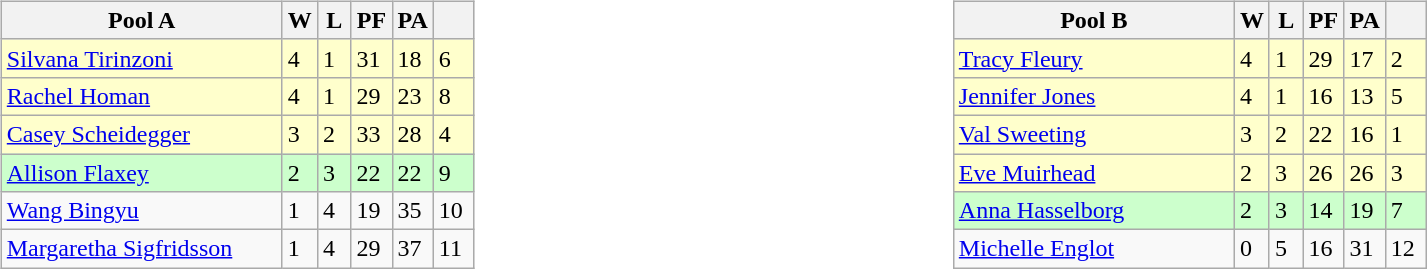<table>
<tr>
<td valign=top width=10%><br><table class=wikitable>
<tr>
<th width=180>Pool A</th>
<th width=15>W</th>
<th width=15>L</th>
<th width=20>PF</th>
<th width=20>PA</th>
<th width=20></th>
</tr>
<tr bgcolor=#ffffcc>
<td> <a href='#'>Silvana Tirinzoni</a></td>
<td>4</td>
<td>1</td>
<td>31</td>
<td>18</td>
<td>6</td>
</tr>
<tr bgcolor=#ffffcc>
<td>  <a href='#'>Rachel Homan</a></td>
<td>4</td>
<td>1</td>
<td>29</td>
<td>23</td>
<td>8</td>
</tr>
<tr bgcolor=#ffffcc>
<td> <a href='#'>Casey Scheidegger</a></td>
<td>3</td>
<td>2</td>
<td>33</td>
<td>28</td>
<td>4</td>
</tr>
<tr bgcolor=#ccffcc>
<td> <a href='#'>Allison Flaxey</a></td>
<td>2</td>
<td>3</td>
<td>22</td>
<td>22</td>
<td>9</td>
</tr>
<tr>
<td> <a href='#'>Wang Bingyu</a></td>
<td>1</td>
<td>4</td>
<td>19</td>
<td>35</td>
<td>10</td>
</tr>
<tr>
<td> <a href='#'>Margaretha Sigfridsson</a></td>
<td>1</td>
<td>4</td>
<td>29</td>
<td>37</td>
<td>11</td>
</tr>
</table>
</td>
<td valign=top width=10%><br><table class=wikitable>
<tr>
<th width=180>Pool B</th>
<th width=15>W</th>
<th width=15>L</th>
<th width=20>PF</th>
<th width=20>PA</th>
<th width=20></th>
</tr>
<tr bgcolor=#ffffcc>
<td> <a href='#'>Tracy Fleury</a></td>
<td>4</td>
<td>1</td>
<td>29</td>
<td>17</td>
<td>2</td>
</tr>
<tr bgcolor=#ffffcc>
<td> <a href='#'>Jennifer Jones</a></td>
<td>4</td>
<td>1</td>
<td>16</td>
<td>13</td>
<td>5</td>
</tr>
<tr bgcolor=#ffffcc>
<td> <a href='#'>Val Sweeting</a></td>
<td>3</td>
<td>2</td>
<td>22</td>
<td>16</td>
<td>1</td>
</tr>
<tr bgcolor=#ffffcc>
<td> <a href='#'>Eve Muirhead</a></td>
<td>2</td>
<td>3</td>
<td>26</td>
<td>26</td>
<td>3</td>
</tr>
<tr bgcolor=#ccffcc>
<td> <a href='#'>Anna Hasselborg</a></td>
<td>2</td>
<td>3</td>
<td>14</td>
<td>19</td>
<td>7</td>
</tr>
<tr>
<td> <a href='#'>Michelle Englot</a></td>
<td>0</td>
<td>5</td>
<td>16</td>
<td>31</td>
<td>12</td>
</tr>
</table>
</td>
</tr>
</table>
